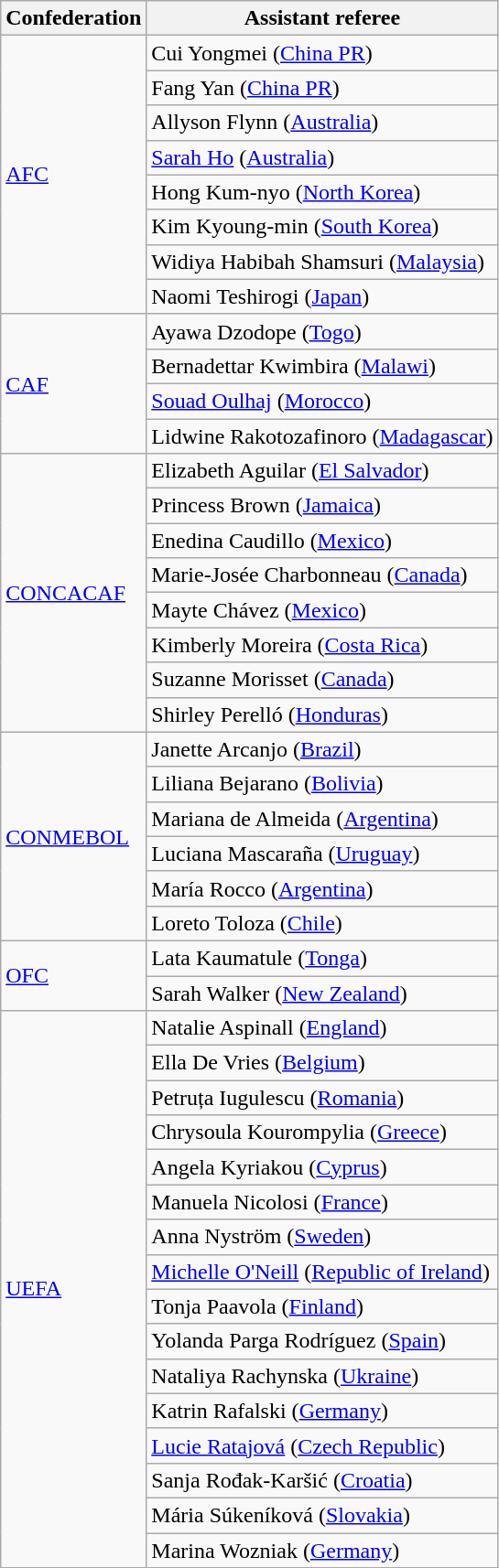<table class="wikitable">
<tr>
<th>Confederation</th>
<th>Assistant referee</th>
</tr>
<tr>
<td rowspan="8"><a href='#'>AFC</a></td>
<td>Cui Yongmei (<a href='#'>China PR</a>)</td>
</tr>
<tr>
<td>Fang Yan (<a href='#'>China PR</a>)</td>
</tr>
<tr>
<td>Allyson Flynn (<a href='#'>Australia</a>)</td>
</tr>
<tr>
<td><a href='#'>Sarah Ho</a> (<a href='#'>Australia</a>)</td>
</tr>
<tr>
<td>Hong Kum-nyo (<a href='#'>North Korea</a>)</td>
</tr>
<tr>
<td>Kim Kyoung-min (<a href='#'>South Korea</a>)</td>
</tr>
<tr>
<td>Widiya Habibah Shamsuri (<a href='#'>Malaysia</a>)</td>
</tr>
<tr>
<td>Naomi Teshirogi (<a href='#'>Japan</a>)</td>
</tr>
<tr>
<td rowspan="4"><a href='#'>CAF</a></td>
<td>Ayawa Dzodope (<a href='#'>Togo</a>)</td>
</tr>
<tr>
<td>Bernadettar Kwimbira (<a href='#'>Malawi</a>)</td>
</tr>
<tr>
<td><a href='#'>Souad Oulhaj</a> (<a href='#'>Morocco</a>)</td>
</tr>
<tr>
<td>Lidwine Rakotozafinoro (<a href='#'>Madagascar</a>)</td>
</tr>
<tr>
<td rowspan="8"><a href='#'>CONCACAF</a></td>
<td>Elizabeth Aguilar (<a href='#'>El Salvador</a>)</td>
</tr>
<tr>
<td>Princess Brown (<a href='#'>Jamaica</a>)</td>
</tr>
<tr>
<td>Enedina Caudillo (<a href='#'>Mexico</a>)</td>
</tr>
<tr>
<td>Marie-Josée Charbonneau (<a href='#'>Canada</a>)</td>
</tr>
<tr>
<td>Mayte Chávez (<a href='#'>Mexico</a>)</td>
</tr>
<tr>
<td>Kimberly Moreira (<a href='#'>Costa Rica</a>)</td>
</tr>
<tr>
<td>Suzanne Morisset (<a href='#'>Canada</a>)</td>
</tr>
<tr>
<td>Shirley Perelló (<a href='#'>Honduras</a>)</td>
</tr>
<tr>
<td rowspan="6"><a href='#'>CONMEBOL</a></td>
<td>Janette Arcanjo (<a href='#'>Brazil</a>)</td>
</tr>
<tr>
<td>Liliana Bejarano (<a href='#'>Bolivia</a>)</td>
</tr>
<tr>
<td>Mariana de Almeida (<a href='#'>Argentina</a>)</td>
</tr>
<tr>
<td>Luciana Mascaraña (<a href='#'>Uruguay</a>)</td>
</tr>
<tr>
<td>María Rocco (<a href='#'>Argentina</a>)</td>
</tr>
<tr>
<td>Loreto Toloza (<a href='#'>Chile</a>)</td>
</tr>
<tr>
<td rowspan="2"><a href='#'>OFC</a></td>
<td>Lata Kaumatule (<a href='#'>Tonga</a>)</td>
</tr>
<tr>
<td>Sarah Walker (<a href='#'>New Zealand</a>)</td>
</tr>
<tr>
<td rowspan="16"><a href='#'>UEFA</a></td>
<td>Natalie Aspinall (<a href='#'>England</a>)</td>
</tr>
<tr>
<td>Ella De Vries (<a href='#'>Belgium</a>)</td>
</tr>
<tr>
<td>Petruța Iugulescu (<a href='#'>Romania</a>)</td>
</tr>
<tr>
<td>Chrysoula Kourompylia (<a href='#'>Greece</a>)</td>
</tr>
<tr>
<td>Angela Kyriakou (<a href='#'>Cyprus</a>)</td>
</tr>
<tr>
<td>Manuela Nicolosi (<a href='#'>France</a>)</td>
</tr>
<tr>
<td>Anna Nyström (<a href='#'>Sweden</a>)</td>
</tr>
<tr>
<td><a href='#'>Michelle O'Neill</a> (<a href='#'>Republic of Ireland</a>)</td>
</tr>
<tr>
<td>Tonja Paavola (<a href='#'>Finland</a>)</td>
</tr>
<tr>
<td>Yolanda Parga Rodríguez (<a href='#'>Spain</a>)</td>
</tr>
<tr>
<td>Nataliya Rachynska (<a href='#'>Ukraine</a>)</td>
</tr>
<tr>
<td>Katrin Rafalski (<a href='#'>Germany</a>)</td>
</tr>
<tr>
<td><a href='#'>Lucie Ratajová</a> (<a href='#'>Czech Republic</a>)</td>
</tr>
<tr>
<td>Sanja Rođak-Karšić (<a href='#'>Croatia</a>)</td>
</tr>
<tr>
<td>Mária Súkeníková (<a href='#'>Slovakia</a>)</td>
</tr>
<tr>
<td>Marina Wozniak (<a href='#'>Germany</a>)</td>
</tr>
</table>
